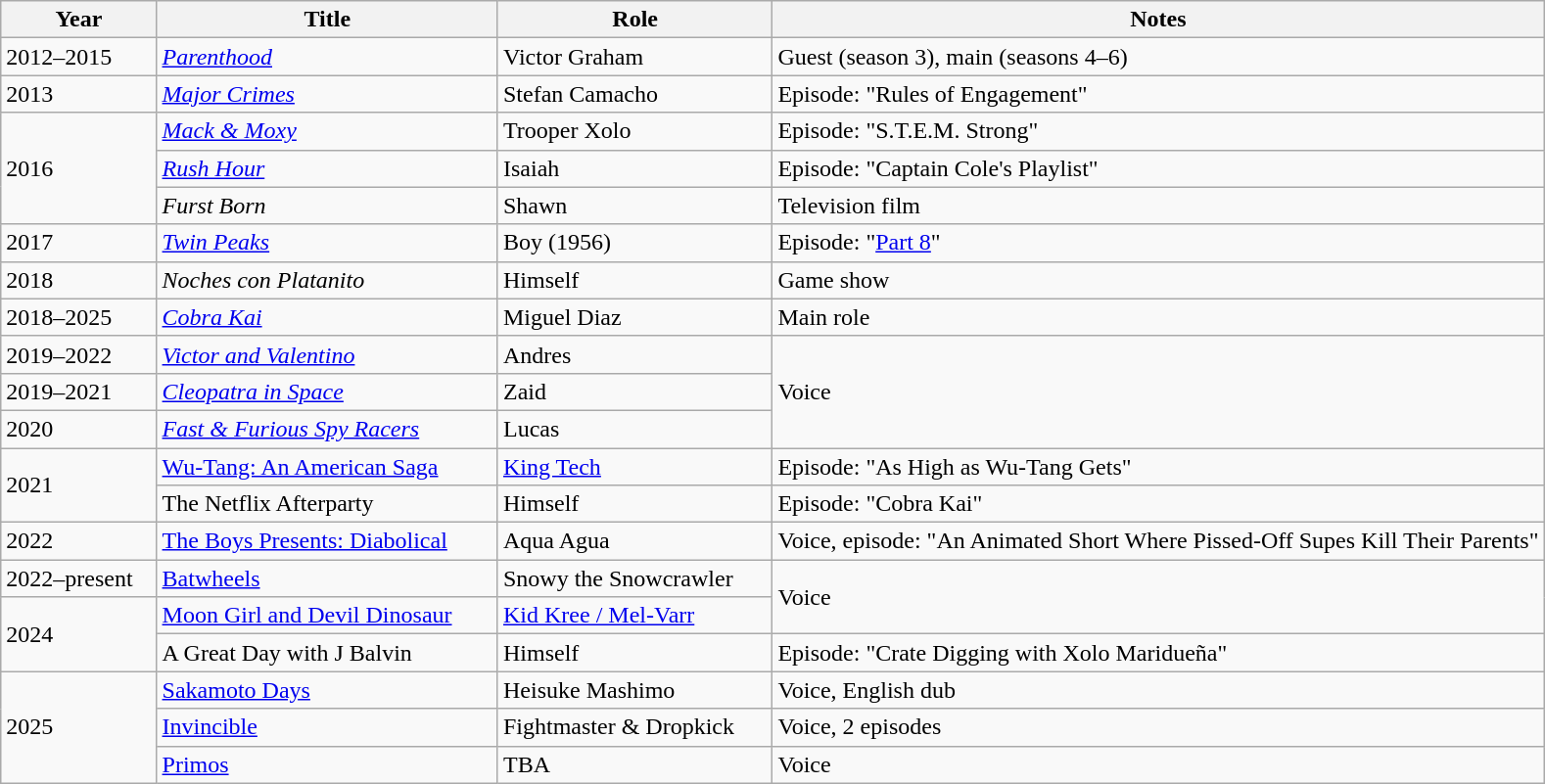<table class="wikitable">
<tr>
<th>Year</th>
<th>Title</th>
<th>Role</th>
<th width=50%>Notes</th>
</tr>
<tr>
<td>2012–2015</td>
<td><em><a href='#'>Parenthood</a></em></td>
<td>Victor Graham</td>
<td>Guest (season 3), main (seasons 4–6)</td>
</tr>
<tr>
<td>2013</td>
<td><em><a href='#'>Major Crimes</a></em></td>
<td>Stefan Camacho</td>
<td>Episode: "Rules of Engagement"</td>
</tr>
<tr>
<td rowspan="3">2016</td>
<td><em><a href='#'>Mack & Moxy</a></em></td>
<td>Trooper Xolo</td>
<td>Episode: "S.T.E.M. Strong"</td>
</tr>
<tr>
<td><em><a href='#'>Rush Hour</a></em></td>
<td>Isaiah</td>
<td>Episode: "Captain Cole's Playlist"</td>
</tr>
<tr>
<td><em>Furst Born</em></td>
<td>Shawn</td>
<td>Television film</td>
</tr>
<tr>
<td>2017</td>
<td><em><a href='#'>Twin Peaks</a></em></td>
<td>Boy (1956)</td>
<td>Episode: "<a href='#'>Part 8</a>"</td>
</tr>
<tr>
<td>2018</td>
<td><em>Noches con Platanito</em></td>
<td>Himself</td>
<td>Game show</td>
</tr>
<tr>
<td>2018–2025</td>
<td><em><a href='#'>Cobra Kai</a></em></td>
<td>Miguel Diaz</td>
<td>Main role</td>
</tr>
<tr>
<td>2019–2022</td>
<td><em><a href='#'>Victor and Valentino</a></em></td>
<td>Andres</td>
<td rowspan="3">Voice</td>
</tr>
<tr>
<td>2019–2021</td>
<td><em><a href='#'>Cleopatra in Space</a></em></td>
<td>Zaid</td>
</tr>
<tr>
<td>2020</td>
<td><em><a href='#'>Fast & Furious Spy Racers</a></td>
<td>Lucas</td>
</tr>
<tr>
<td rowspan="2">2021</td>
<td></em><a href='#'>Wu-Tang: An American Saga</a><em></td>
<td><a href='#'>King Tech</a></td>
<td>Episode: "As High as Wu-Tang Gets"</td>
</tr>
<tr>
<td></em>The Netflix Afterparty<em></td>
<td>Himself</td>
<td>Episode: "Cobra Kai"</td>
</tr>
<tr>
<td>2022</td>
<td></em><a href='#'>The Boys Presents: Diabolical</a><em></td>
<td>Aqua Agua</td>
<td>Voice, episode: "An Animated Short Where Pissed-Off Supes Kill Their Parents"</td>
</tr>
<tr>
<td>2022–present</td>
<td></em><a href='#'>Batwheels</a><em></td>
<td>Snowy the Snowcrawler</td>
<td rowspan="2">Voice</td>
</tr>
<tr>
<td rowspan="2">2024</td>
<td></em><a href='#'>Moon Girl and Devil Dinosaur</a><em></td>
<td><a href='#'>Kid Kree / Mel-Varr</a></td>
</tr>
<tr>
<td></em>A Great Day with J Balvin<em></td>
<td>Himself</td>
<td>Episode: "Crate Digging with Xolo Maridueña"</td>
</tr>
<tr>
<td rowspan="3">2025</td>
<td></em><a href='#'>Sakamoto Days</a><em></td>
<td>Heisuke Mashimo</td>
<td>Voice, English dub</td>
</tr>
<tr>
<td><a href='#'></em>Invincible<em></a></td>
<td>Fightmaster & Dropkick</td>
<td>Voice, 2 episodes</td>
</tr>
<tr>
<td></em><a href='#'>Primos</a><em></td>
<td>TBA</td>
<td>Voice</td>
</tr>
</table>
